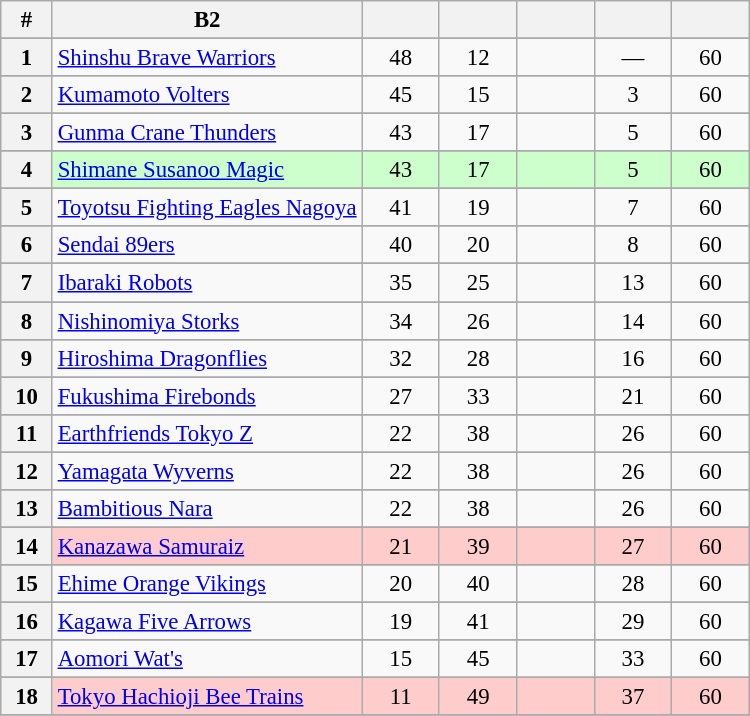<table class="wikitable" width="500" style="font-size:95%; text-align:center">
<tr>
<th width="5%">#</th>
<th width="30%">B2</th>
<th width="7.5%"></th>
<th width="7.5%"></th>
<th width="7.5%"></th>
<th width="7.5%"></th>
<th width="7.5%"></th>
</tr>
<tr>
</tr>
<tr>
<th>1</th>
<td style="text-align:left;"><a href='#'>Shinshu Brave Warriors</a></td>
<td>48</td>
<td>12</td>
<td></td>
<td>—</td>
<td>60</td>
</tr>
<tr>
</tr>
<tr>
<th>2</th>
<td style="text-align:left;"><a href='#'>Kumamoto Volters</a></td>
<td>45</td>
<td>15</td>
<td></td>
<td>3</td>
<td>60</td>
</tr>
<tr>
</tr>
<tr>
<th>3</th>
<td style="text-align:left;"><a href='#'>Gunma Crane Thunders</a></td>
<td>43</td>
<td>17</td>
<td></td>
<td>5</td>
<td>60</td>
</tr>
<tr>
</tr>
<tr bgcolor=#ccffcc>
<th>4</th>
<td style="text-align:left;"><a href='#'>Shimane Susanoo Magic</a></td>
<td>43</td>
<td>17</td>
<td></td>
<td>5</td>
<td>60</td>
</tr>
<tr>
</tr>
<tr>
<th>5</th>
<td style="text-align:left;"><a href='#'>Toyotsu Fighting Eagles Nagoya</a></td>
<td>41</td>
<td>19</td>
<td></td>
<td>7</td>
<td>60</td>
</tr>
<tr>
</tr>
<tr>
<th>6</th>
<td style="text-align:left;"><a href='#'>Sendai 89ers</a></td>
<td>40</td>
<td>20</td>
<td></td>
<td>8</td>
<td>60</td>
</tr>
<tr>
</tr>
<tr>
<th>7</th>
<td style="text-align:left;"><a href='#'>Ibaraki Robots</a></td>
<td>35</td>
<td>25</td>
<td></td>
<td>13</td>
<td>60</td>
</tr>
<tr>
</tr>
<tr>
<th>8</th>
<td style="text-align:left;"><a href='#'>Nishinomiya Storks</a></td>
<td>34</td>
<td>26</td>
<td></td>
<td>14</td>
<td>60</td>
</tr>
<tr>
</tr>
<tr>
<th>9</th>
<td style="text-align:left;"><a href='#'>Hiroshima Dragonflies</a></td>
<td>32</td>
<td>28</td>
<td></td>
<td>16</td>
<td>60</td>
</tr>
<tr>
</tr>
<tr>
<th>10</th>
<td style="text-align:left;"><a href='#'>Fukushima Firebonds</a></td>
<td>27</td>
<td>33</td>
<td></td>
<td>21</td>
<td>60</td>
</tr>
<tr>
</tr>
<tr>
<th>11</th>
<td style="text-align:left;"><a href='#'>Earthfriends Tokyo Z</a></td>
<td>22</td>
<td>38</td>
<td></td>
<td>26</td>
<td>60</td>
</tr>
<tr>
</tr>
<tr>
<th>12</th>
<td style="text-align:left;"><a href='#'>Yamagata Wyverns</a></td>
<td>22</td>
<td>38</td>
<td></td>
<td>26</td>
<td>60</td>
</tr>
<tr>
</tr>
<tr>
<th>13</th>
<td style="text-align:left;"><a href='#'>Bambitious Nara</a></td>
<td>22</td>
<td>38</td>
<td></td>
<td>26</td>
<td>60</td>
</tr>
<tr>
</tr>
<tr bgcolor=#FFCCCC>
<th>14</th>
<td style="text-align:left;"><a href='#'>Kanazawa Samuraiz</a></td>
<td>21</td>
<td>39</td>
<td></td>
<td>27</td>
<td>60</td>
</tr>
<tr>
</tr>
<tr>
<th>15</th>
<td style="text-align:left;"><a href='#'>Ehime Orange Vikings</a></td>
<td>20</td>
<td>40</td>
<td></td>
<td>28</td>
<td>60</td>
</tr>
<tr>
</tr>
<tr>
<th>16</th>
<td style="text-align:left;"><a href='#'>Kagawa Five Arrows</a></td>
<td>19</td>
<td>41</td>
<td></td>
<td>29</td>
<td>60</td>
</tr>
<tr>
</tr>
<tr>
<th>17</th>
<td style="text-align:left;"><a href='#'>Aomori Wat's</a></td>
<td>15</td>
<td>45</td>
<td></td>
<td>33</td>
<td>60</td>
</tr>
<tr>
</tr>
<tr bgcolor=#FFCCCC>
<th>18</th>
<td style="text-align:left;"><a href='#'>Tokyo Hachioji Bee Trains</a></td>
<td>11</td>
<td>49</td>
<td></td>
<td>37</td>
<td>60</td>
</tr>
<tr>
</tr>
</table>
